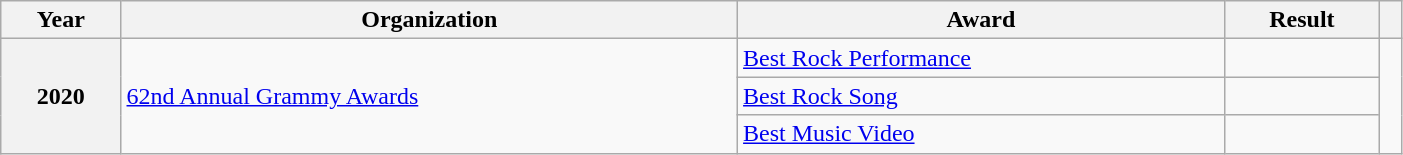<table class="wikitable sortable plainrowheaders" style="width:74%;">
<tr>
<th scope="col">Year</th>
<th scope="col">Organization</th>
<th scope="col">Award</th>
<th scope="col">Result</th>
<th scope="col" class="unsortable"></th>
</tr>
<tr>
<th scope="row" rowspan="3">2020</th>
<td rowspan="3"><a href='#'>62nd Annual Grammy Awards</a></td>
<td><a href='#'>Best Rock Performance</a></td>
<td></td>
<td scope="row" rowspan="3"></td>
</tr>
<tr>
<td><a href='#'>Best Rock Song</a></td>
<td></td>
</tr>
<tr>
<td><a href='#'>Best Music Video</a></td>
<td></td>
</tr>
</table>
